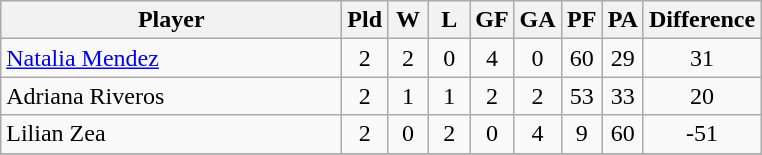<table class=wikitable style="text-align:center">
<tr>
<th width=220>Player</th>
<th width=20>Pld</th>
<th width=20>W</th>
<th width=20>L</th>
<th width=20>GF</th>
<th width=20>GA</th>
<th width=20>PF</th>
<th width=20>PA</th>
<th width=30>Difference</th>
</tr>
<tr>
<td align=left> <a href='#'>Natalia Mendez</a></td>
<td>2</td>
<td>2</td>
<td>0</td>
<td>4</td>
<td>0</td>
<td>60</td>
<td>29</td>
<td>31</td>
</tr>
<tr>
<td align=left> Adriana Riveros</td>
<td>2</td>
<td>1</td>
<td>1</td>
<td>2</td>
<td>2</td>
<td>53</td>
<td>33</td>
<td>20</td>
</tr>
<tr>
<td align=left> Lilian Zea</td>
<td>2</td>
<td>0</td>
<td>2</td>
<td>0</td>
<td>4</td>
<td>9</td>
<td>60</td>
<td>-51</td>
</tr>
<tr>
</tr>
</table>
